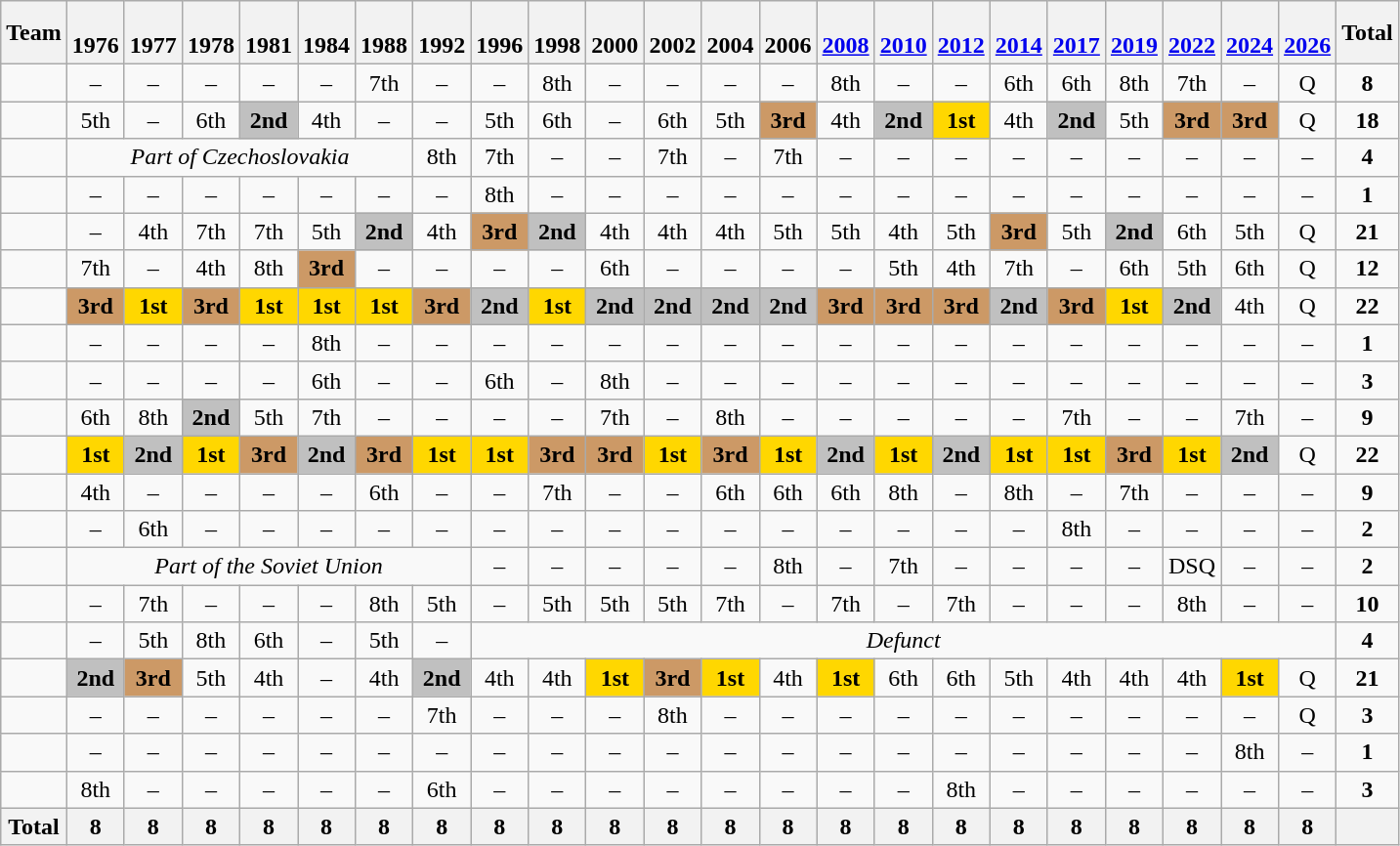<table class="wikitable" style="text-align:center">
<tr>
<th>Team</th>
<th><br>1976</th>
<th><br>1977</th>
<th><br>1978</th>
<th><br>1981</th>
<th><br>1984</th>
<th><br>1988</th>
<th><br>1992</th>
<th><br>1996</th>
<th><br>1998</th>
<th><br>2000</th>
<th><br>2002</th>
<th><br>2004</th>
<th><br>2006</th>
<th><br><a href='#'>2008</a></th>
<th><br><a href='#'>2010</a></th>
<th><br><a href='#'>2012</a></th>
<th><br><a href='#'>2014</a></th>
<th><br><a href='#'>2017</a></th>
<th><br><a href='#'>2019</a></th>
<th><br><a href='#'>2022</a></th>
<th><br><a href='#'>2024</a></th>
<th><br><a href='#'>2026</a></th>
<th>Total</th>
</tr>
<tr>
<td align=left></td>
<td>–</td>
<td>–</td>
<td>–</td>
<td>–</td>
<td>–</td>
<td>7th</td>
<td>–</td>
<td>–</td>
<td>8th</td>
<td>–</td>
<td>–</td>
<td>–</td>
<td>–</td>
<td>8th</td>
<td>–</td>
<td>–</td>
<td>6th</td>
<td>6th</td>
<td>8th</td>
<td>7th</td>
<td>–</td>
<td>Q</td>
<td><strong>8</strong></td>
</tr>
<tr>
<td align=left></td>
<td>5th</td>
<td>–</td>
<td>6th</td>
<td bgcolor=silver><strong>2nd</strong></td>
<td>4th</td>
<td>–</td>
<td>–</td>
<td>5th</td>
<td>6th</td>
<td>–</td>
<td>6th</td>
<td>5th</td>
<td bgcolor=#cc9966><strong>3rd</strong></td>
<td>4th</td>
<td bgcolor=silver><strong>2nd</strong></td>
<td bgcolor=gold><strong>1st</strong></td>
<td>4th</td>
<td bgcolor=silver><strong>2nd</strong></td>
<td>5th</td>
<td bgcolor=cc9966><strong>3rd</strong></td>
<td bgcolor=#cc9966><strong>3rd</strong></td>
<td>Q</td>
<td><strong>18</strong></td>
</tr>
<tr>
<td align=left></td>
<td colspan=6><em>Part of Czechoslovakia</em></td>
<td>8th</td>
<td>7th</td>
<td>–</td>
<td>–</td>
<td>7th</td>
<td>–</td>
<td>7th</td>
<td>–</td>
<td>–</td>
<td>–</td>
<td>–</td>
<td>–</td>
<td>–</td>
<td>–</td>
<td>–</td>
<td>–</td>
<td><strong>4</strong></td>
</tr>
<tr>
<td align=left></td>
<td>–</td>
<td>–</td>
<td>–</td>
<td>–</td>
<td>–</td>
<td>–</td>
<td>–</td>
<td>8th</td>
<td>–</td>
<td>–</td>
<td>–</td>
<td>–</td>
<td>–</td>
<td>–</td>
<td>–</td>
<td>–</td>
<td>–</td>
<td>–</td>
<td>–</td>
<td>–</td>
<td>–</td>
<td>–</td>
<td><strong>1</strong></td>
</tr>
<tr>
<td align=left></td>
<td>–</td>
<td>4th</td>
<td>7th</td>
<td>7th</td>
<td>5th</td>
<td bgcolor=silver><strong>2nd</strong></td>
<td>4th</td>
<td bgcolor=#cc9966><strong>3rd</strong></td>
<td bgcolor=silver><strong>2nd</strong></td>
<td>4th</td>
<td>4th</td>
<td>4th</td>
<td>5th</td>
<td>5th</td>
<td>4th</td>
<td>5th</td>
<td bgcolor=#cc9966><strong>3rd</strong></td>
<td>5th</td>
<td bgcolor=silver><strong>2nd</strong></td>
<td>6th</td>
<td>5th</td>
<td>Q</td>
<td><strong>21</strong></td>
</tr>
<tr>
<td align=left></td>
<td>7th</td>
<td>–</td>
<td>4th</td>
<td>8th</td>
<td bgcolor=#cc9966><strong>3rd</strong></td>
<td>–</td>
<td>–</td>
<td>–</td>
<td>–</td>
<td>6th</td>
<td>–</td>
<td>–</td>
<td>–</td>
<td>–</td>
<td>5th</td>
<td>4th</td>
<td>7th</td>
<td>–</td>
<td>6th</td>
<td>5th</td>
<td>6th</td>
<td>Q</td>
<td><strong>12</strong></td>
</tr>
<tr>
<td align=left></td>
<td bgcolor=#cc9966><strong>3rd</strong></td>
<td bgcolor=gold><strong>1st</strong></td>
<td bgcolor=#cc9966><strong>3rd</strong></td>
<td bgcolor=gold><strong>1st</strong></td>
<td bgcolor=gold><strong>1st</strong></td>
<td bgcolor=gold><strong>1st</strong></td>
<td bgcolor=#cc9966><strong>3rd</strong></td>
<td bgcolor=silver><strong>2nd</strong></td>
<td bgcolor=gold><strong>1st</strong></td>
<td bgcolor=silver><strong>2nd</strong></td>
<td bgcolor=silver><strong>2nd</strong></td>
<td bgcolor=silver><strong>2nd</strong></td>
<td bgcolor=silver><strong>2nd</strong></td>
<td bgcolor=#cc9966><strong>3rd</strong></td>
<td bgcolor=#cc9966><strong>3rd</strong></td>
<td bgcolor=#cc9966><strong>3rd</strong></td>
<td bgcolor=silver><strong>2nd</strong></td>
<td bgcolor=#cc9966><strong>3rd</strong></td>
<td bgcolor=gold><strong>1st</strong></td>
<td bgcolor=silver><strong>2nd</strong></td>
<td>4th</td>
<td>Q</td>
<td><strong>22</strong></td>
</tr>
<tr>
<td align=left></td>
<td>–</td>
<td>–</td>
<td>–</td>
<td>–</td>
<td>8th</td>
<td>–</td>
<td>–</td>
<td>–</td>
<td>–</td>
<td>–</td>
<td>–</td>
<td>–</td>
<td>–</td>
<td>–</td>
<td>–</td>
<td>–</td>
<td>–</td>
<td>–</td>
<td>–</td>
<td>–</td>
<td>–</td>
<td>–</td>
<td><strong>1</strong></td>
</tr>
<tr>
<td align=left></td>
<td>–</td>
<td>–</td>
<td>–</td>
<td>–</td>
<td>6th</td>
<td>–</td>
<td>–</td>
<td>6th</td>
<td>–</td>
<td>8th</td>
<td>–</td>
<td>–</td>
<td>–</td>
<td>–</td>
<td>–</td>
<td>–</td>
<td>–</td>
<td>–</td>
<td>–</td>
<td>–</td>
<td>–</td>
<td>–</td>
<td><strong>3</strong></td>
</tr>
<tr>
<td align=left></td>
<td>6th</td>
<td>8th</td>
<td bgcolor=silver><strong>2nd</strong></td>
<td>5th</td>
<td>7th</td>
<td>–</td>
<td>–</td>
<td>–</td>
<td>–</td>
<td>7th</td>
<td>–</td>
<td>8th</td>
<td>–</td>
<td>–</td>
<td>–</td>
<td>–</td>
<td>–</td>
<td>7th</td>
<td>–</td>
<td>–</td>
<td>7th</td>
<td>–</td>
<td><strong>9</strong></td>
</tr>
<tr>
<td align=left></td>
<td bgcolor=gold><strong>1st</strong></td>
<td bgcolor=silver><strong>2nd</strong></td>
<td bgcolor=gold><strong>1st</strong></td>
<td bgcolor=#cc9966><strong>3rd</strong></td>
<td bgcolor=silver><strong>2nd</strong></td>
<td bgcolor=#cc9966><strong>3rd</strong></td>
<td bgcolor=gold><strong>1st</strong></td>
<td bgcolor=gold><strong>1st</strong></td>
<td bgcolor=#cc9966><strong>3rd</strong></td>
<td bgcolor=#cc9966><strong>3rd</strong></td>
<td bgcolor=gold><strong>1st</strong></td>
<td bgcolor=#cc9966><strong>3rd</strong></td>
<td bgcolor=gold><strong>1st</strong></td>
<td bgcolor=silver><strong>2nd</strong></td>
<td bgcolor=gold><strong>1st</strong></td>
<td bgcolor=silver><strong>2nd</strong></td>
<td bgcolor=gold><strong>1st</strong></td>
<td bgcolor=gold><strong>1st</strong></td>
<td bgcolor=#cc9966><strong>3rd</strong></td>
<td bgcolor=gold><strong>1st</strong></td>
<td bgcolor=silver><strong>2nd</strong></td>
<td>Q</td>
<td><strong>22</strong></td>
</tr>
<tr>
<td align=left></td>
<td>4th</td>
<td>–</td>
<td>–</td>
<td>–</td>
<td>–</td>
<td>6th</td>
<td>–</td>
<td>–</td>
<td>7th</td>
<td>–</td>
<td>–</td>
<td>6th</td>
<td>6th</td>
<td>6th</td>
<td>8th</td>
<td>–</td>
<td>8th</td>
<td>–</td>
<td>7th</td>
<td>–</td>
<td>–</td>
<td>–</td>
<td><strong>9</strong></td>
</tr>
<tr>
<td align=left></td>
<td>–</td>
<td>6th</td>
<td>–</td>
<td>–</td>
<td>–</td>
<td>–</td>
<td>–</td>
<td>–</td>
<td>–</td>
<td>–</td>
<td>–</td>
<td>–</td>
<td>–</td>
<td>–</td>
<td>–</td>
<td>–</td>
<td>–</td>
<td>8th</td>
<td>–</td>
<td>–</td>
<td>–</td>
<td>–</td>
<td><strong>2</strong></td>
</tr>
<tr>
<td align=left></td>
<td colspan=7><em>Part of the Soviet Union</em></td>
<td>–</td>
<td>–</td>
<td>–</td>
<td>–</td>
<td>–</td>
<td>8th</td>
<td>–</td>
<td>7th</td>
<td>–</td>
<td>–</td>
<td>–</td>
<td>–</td>
<td>DSQ</td>
<td>–</td>
<td>–</td>
<td><strong>2</strong></td>
</tr>
<tr>
<td align=left></td>
<td>–</td>
<td>7th</td>
<td>–</td>
<td>–</td>
<td>–</td>
<td>8th</td>
<td>5th</td>
<td>–</td>
<td>5th</td>
<td>5th</td>
<td>5th</td>
<td>7th</td>
<td>–</td>
<td>7th</td>
<td>–</td>
<td>7th</td>
<td>–</td>
<td>–</td>
<td>–</td>
<td>8th</td>
<td>–</td>
<td>–</td>
<td><strong>10</strong></td>
</tr>
<tr>
<td align=left><em></em></td>
<td>–</td>
<td>5th</td>
<td>8th</td>
<td>6th</td>
<td>–</td>
<td>5th</td>
<td>–</td>
<td colspan=15><em>Defunct</em></td>
<td><strong>4</strong></td>
</tr>
<tr>
<td align=left></td>
<td bgcolor=silver><strong>2nd</strong></td>
<td bgcolor=#cc9966><strong>3rd</strong></td>
<td>5th</td>
<td>4th</td>
<td>–</td>
<td>4th</td>
<td bgcolor=silver><strong>2nd</strong></td>
<td>4th</td>
<td>4th</td>
<td bgcolor=gold><strong>1st</strong></td>
<td bgcolor=#cc9966><strong>3rd</strong></td>
<td bgcolor=gold><strong>1st</strong></td>
<td>4th</td>
<td bgcolor=gold><strong>1st</strong></td>
<td>6th</td>
<td>6th</td>
<td>5th</td>
<td>4th</td>
<td>4th</td>
<td>4th</td>
<td bgcolor=gold><strong>1st</strong></td>
<td>Q</td>
<td><strong>21</strong></td>
</tr>
<tr>
<td align=left></td>
<td>–</td>
<td>–</td>
<td>–</td>
<td>–</td>
<td>–</td>
<td>–</td>
<td>7th</td>
<td>–</td>
<td>–</td>
<td>–</td>
<td>8th</td>
<td>–</td>
<td>–</td>
<td>–</td>
<td>–</td>
<td>–</td>
<td>–</td>
<td>–</td>
<td>–</td>
<td>–</td>
<td>–</td>
<td>Q</td>
<td><strong>3</strong></td>
</tr>
<tr>
<td align=left></td>
<td>–</td>
<td>–</td>
<td>–</td>
<td>–</td>
<td>–</td>
<td>–</td>
<td>–</td>
<td>–</td>
<td>–</td>
<td>–</td>
<td>–</td>
<td>–</td>
<td>–</td>
<td>–</td>
<td>–</td>
<td>–</td>
<td>–</td>
<td>–</td>
<td>–</td>
<td>–</td>
<td>8th</td>
<td>–</td>
<td><strong>1</strong></td>
</tr>
<tr>
<td align=left></td>
<td>8th</td>
<td>–</td>
<td>–</td>
<td>–</td>
<td>–</td>
<td>–</td>
<td>6th</td>
<td>–</td>
<td>–</td>
<td>–</td>
<td>–</td>
<td>–</td>
<td>–</td>
<td>–</td>
<td>–</td>
<td>8th</td>
<td>–</td>
<td>–</td>
<td>–</td>
<td>–</td>
<td>–</td>
<td>–</td>
<td><strong>3</strong></td>
</tr>
<tr>
<th>Total</th>
<th>8</th>
<th>8</th>
<th>8</th>
<th>8</th>
<th>8</th>
<th>8</th>
<th>8</th>
<th>8</th>
<th>8</th>
<th>8</th>
<th>8</th>
<th>8</th>
<th>8</th>
<th>8</th>
<th>8</th>
<th>8</th>
<th>8</th>
<th>8</th>
<th>8</th>
<th>8</th>
<th>8</th>
<th>8</th>
<th></th>
</tr>
</table>
